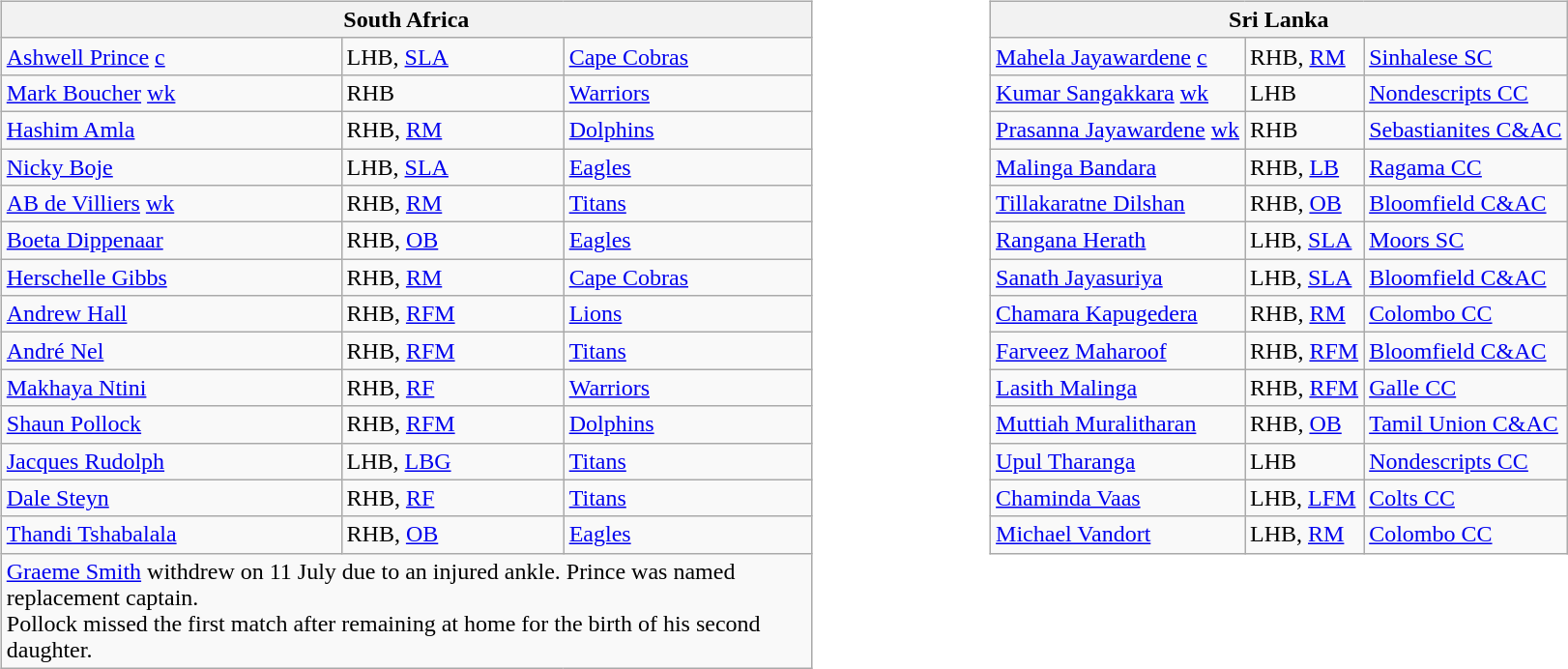<table width="100%">
<tr valign="top">
<td width="46%"><br><table class="wikitable">
<tr>
<th colspan="3">South Africa</th>
</tr>
<tr>
<td><a href='#'>Ashwell Prince</a> <a href='#'>c</a></td>
<td>LHB, <a href='#'>SLA</a></td>
<td><a href='#'>Cape Cobras</a></td>
</tr>
<tr>
<td><a href='#'>Mark Boucher</a> <a href='#'>wk</a></td>
<td>RHB</td>
<td><a href='#'>Warriors</a></td>
</tr>
<tr>
<td><a href='#'>Hashim Amla</a></td>
<td>RHB, <a href='#'>RM</a></td>
<td><a href='#'>Dolphins</a></td>
</tr>
<tr>
<td><a href='#'>Nicky Boje</a></td>
<td>LHB, <a href='#'>SLA</a></td>
<td><a href='#'>Eagles</a></td>
</tr>
<tr>
<td><a href='#'>AB de Villiers</a> <a href='#'>wk</a></td>
<td>RHB, <a href='#'>RM</a></td>
<td><a href='#'>Titans</a></td>
</tr>
<tr>
<td><a href='#'>Boeta Dippenaar</a></td>
<td>RHB, <a href='#'>OB</a></td>
<td><a href='#'>Eagles</a></td>
</tr>
<tr>
<td><a href='#'>Herschelle Gibbs</a></td>
<td>RHB, <a href='#'>RM</a></td>
<td><a href='#'>Cape Cobras</a></td>
</tr>
<tr>
<td><a href='#'>Andrew Hall</a></td>
<td>RHB, <a href='#'>RFM</a></td>
<td><a href='#'>Lions</a></td>
</tr>
<tr>
<td><a href='#'>André Nel</a></td>
<td>RHB, <a href='#'>RFM</a></td>
<td><a href='#'>Titans</a></td>
</tr>
<tr>
<td><a href='#'>Makhaya Ntini</a></td>
<td>RHB, <a href='#'>RF</a></td>
<td><a href='#'>Warriors</a></td>
</tr>
<tr>
<td><a href='#'>Shaun Pollock</a></td>
<td>RHB, <a href='#'>RFM</a></td>
<td><a href='#'>Dolphins</a></td>
</tr>
<tr>
<td><a href='#'>Jacques Rudolph</a></td>
<td>LHB, <a href='#'>LBG</a></td>
<td><a href='#'>Titans</a></td>
</tr>
<tr>
<td><a href='#'>Dale Steyn</a></td>
<td>RHB, <a href='#'>RF</a></td>
<td><a href='#'>Titans</a></td>
</tr>
<tr>
<td><a href='#'>Thandi Tshabalala</a></td>
<td>RHB, <a href='#'>OB</a></td>
<td><a href='#'>Eagles</a></td>
</tr>
<tr>
<td colspan="3"><a href='#'>Graeme Smith</a> withdrew on 11 July due to an injured ankle. Prince was named replacement captain.<br>Pollock missed the first match after remaining at home for the birth of his second daughter.</td>
</tr>
</table>
</td>
<td width="8%"></td>
<td width="46%"><br><table class="wikitable">
<tr>
<th colspan="3">Sri Lanka</th>
</tr>
<tr>
<td><a href='#'>Mahela Jayawardene</a> <a href='#'>c</a></td>
<td>RHB, <a href='#'>RM</a></td>
<td><a href='#'>Sinhalese SC</a></td>
</tr>
<tr>
<td><a href='#'>Kumar Sangakkara</a> <a href='#'>wk</a></td>
<td>LHB</td>
<td><a href='#'>Nondescripts CC</a></td>
</tr>
<tr>
<td><a href='#'>Prasanna Jayawardene</a> <a href='#'>wk</a></td>
<td>RHB</td>
<td><a href='#'>Sebastianites C&AC</a></td>
</tr>
<tr>
<td><a href='#'>Malinga Bandara</a></td>
<td>RHB, <a href='#'>LB</a></td>
<td><a href='#'>Ragama CC</a></td>
</tr>
<tr>
<td><a href='#'>Tillakaratne Dilshan</a></td>
<td>RHB, <a href='#'>OB</a></td>
<td><a href='#'>Bloomfield C&AC</a></td>
</tr>
<tr>
<td><a href='#'>Rangana Herath</a></td>
<td>LHB, <a href='#'>SLA</a></td>
<td><a href='#'>Moors SC</a></td>
</tr>
<tr>
<td><a href='#'>Sanath Jayasuriya</a></td>
<td>LHB, <a href='#'>SLA</a></td>
<td><a href='#'>Bloomfield C&AC</a></td>
</tr>
<tr>
<td><a href='#'>Chamara Kapugedera</a></td>
<td>RHB, <a href='#'>RM</a></td>
<td><a href='#'>Colombo CC</a></td>
</tr>
<tr>
<td><a href='#'>Farveez Maharoof</a></td>
<td>RHB, <a href='#'>RFM</a></td>
<td><a href='#'>Bloomfield C&AC</a></td>
</tr>
<tr>
<td><a href='#'>Lasith Malinga</a></td>
<td>RHB, <a href='#'>RFM</a></td>
<td><a href='#'>Galle CC</a></td>
</tr>
<tr>
<td><a href='#'>Muttiah Muralitharan</a></td>
<td>RHB, <a href='#'>OB</a></td>
<td><a href='#'>Tamil Union C&AC</a></td>
</tr>
<tr>
<td><a href='#'>Upul Tharanga</a></td>
<td>LHB</td>
<td><a href='#'>Nondescripts CC</a></td>
</tr>
<tr>
<td><a href='#'>Chaminda Vaas</a></td>
<td>LHB, <a href='#'>LFM</a></td>
<td><a href='#'>Colts CC</a></td>
</tr>
<tr>
<td><a href='#'>Michael Vandort</a></td>
<td>LHB, <a href='#'>RM</a></td>
<td><a href='#'>Colombo CC</a></td>
</tr>
</table>
</td>
</tr>
</table>
